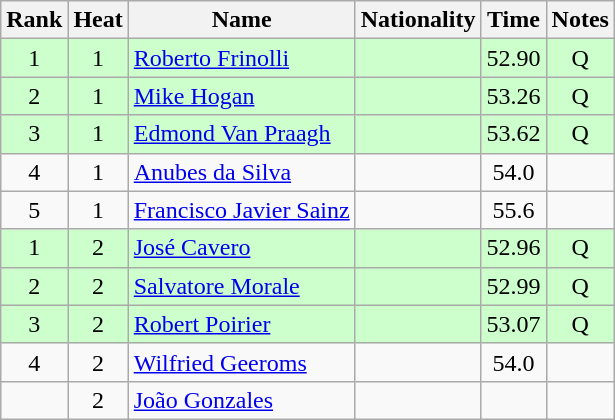<table class="wikitable sortable" style="text-align:center">
<tr>
<th>Rank</th>
<th>Heat</th>
<th>Name</th>
<th>Nationality</th>
<th>Time</th>
<th>Notes</th>
</tr>
<tr bgcolor=ccffcc>
<td>1</td>
<td>1</td>
<td align=left><a href='#'>Roberto Frinolli</a></td>
<td align=left></td>
<td>52.90</td>
<td>Q</td>
</tr>
<tr bgcolor=ccffcc>
<td>2</td>
<td>1</td>
<td align=left><a href='#'>Mike Hogan</a></td>
<td align=left></td>
<td>53.26</td>
<td>Q</td>
</tr>
<tr bgcolor=ccffcc>
<td>3</td>
<td>1</td>
<td align=left><a href='#'>Edmond Van Praagh</a></td>
<td align=left></td>
<td>53.62</td>
<td>Q</td>
</tr>
<tr>
<td>4</td>
<td>1</td>
<td align=left><a href='#'>Anubes da Silva</a></td>
<td align=left></td>
<td>54.0</td>
<td></td>
</tr>
<tr>
<td>5</td>
<td>1</td>
<td align=left><a href='#'>Francisco Javier Sainz</a></td>
<td align=left></td>
<td>55.6</td>
<td></td>
</tr>
<tr bgcolor=ccffcc>
<td>1</td>
<td>2</td>
<td align=left><a href='#'>José Cavero</a></td>
<td align=left></td>
<td>52.96</td>
<td>Q</td>
</tr>
<tr bgcolor=ccffcc>
<td>2</td>
<td>2</td>
<td align=left><a href='#'>Salvatore Morale</a></td>
<td align=left></td>
<td>52.99</td>
<td>Q</td>
</tr>
<tr bgcolor=ccffcc>
<td>3</td>
<td>2</td>
<td align=left><a href='#'>Robert Poirier</a></td>
<td align=left></td>
<td>53.07</td>
<td>Q</td>
</tr>
<tr>
<td>4</td>
<td>2</td>
<td align=left><a href='#'>Wilfried Geeroms</a></td>
<td align=left></td>
<td>54.0</td>
<td></td>
</tr>
<tr>
<td></td>
<td>2</td>
<td align=left><a href='#'>João Gonzales</a></td>
<td align=left></td>
<td></td>
<td></td>
</tr>
</table>
